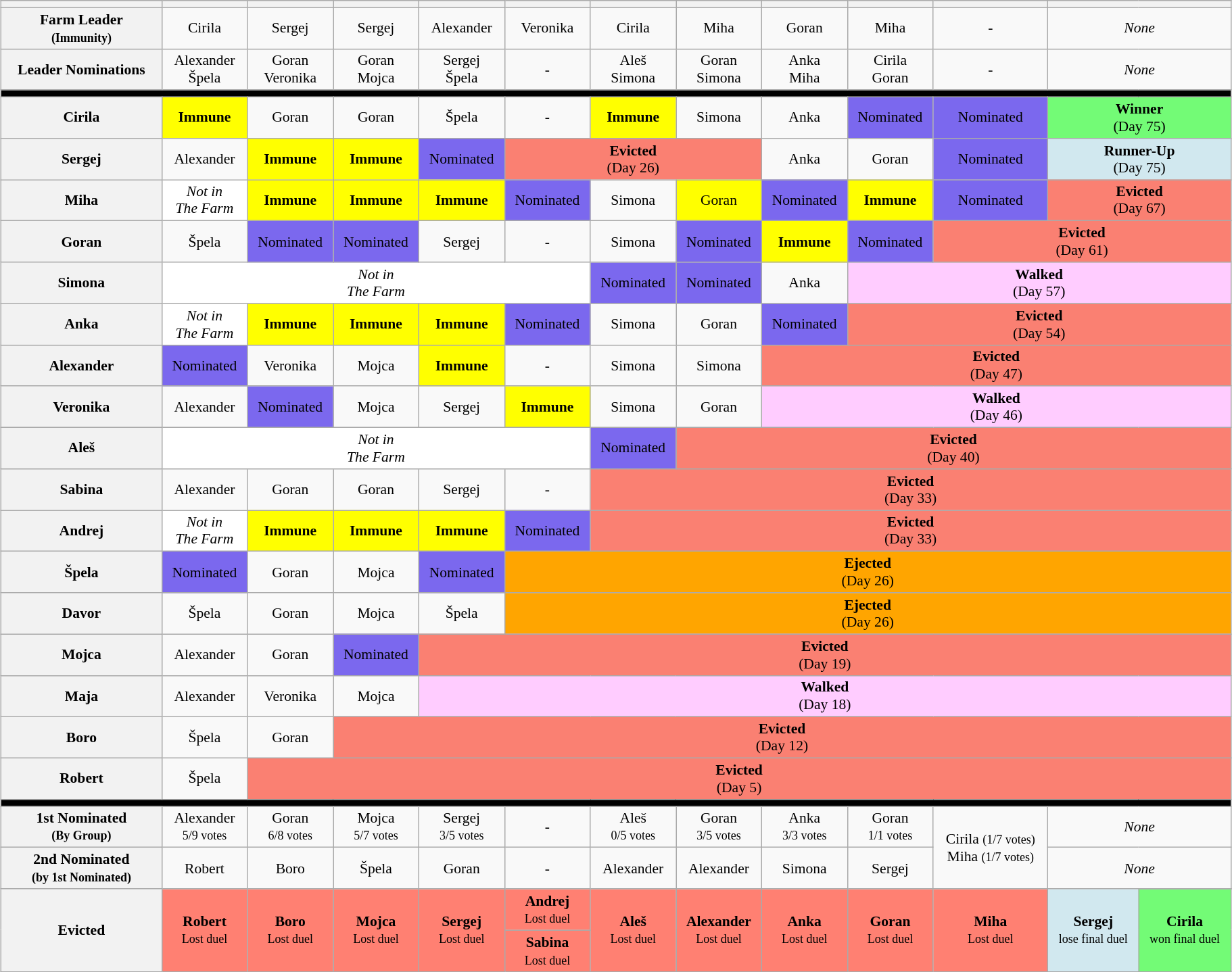<table class="wikitable" style="font-size:90%; text-align:center; width: 96%; margin-left: auto; margin-right: auto;">
<tr>
<th></th>
<th></th>
<th></th>
<th></th>
<th></th>
<th></th>
<th></th>
<th></th>
<th></th>
<th></th>
<th></th>
<th colspan=2></th>
</tr>
<tr>
<th>Farm Leader<br><small>(Immunity)</small></th>
<td>Cirila</td>
<td>Sergej</td>
<td>Sergej</td>
<td>Alexander</td>
<td>Veronika</td>
<td>Cirila</td>
<td>Miha</td>
<td>Goran</td>
<td>Miha</td>
<td>-</td>
<td colspan=2><em>None</em></td>
</tr>
<tr>
<th>Leader Nominations</th>
<td>Alexander<br>Špela</td>
<td>Goran<br>Veronika</td>
<td>Goran<br>Mojca</td>
<td>Sergej<br>Špela</td>
<td>-</td>
<td>Aleš<br>Simona</td>
<td>Goran<br>Simona</td>
<td>Anka<br>Miha</td>
<td>Cirila<br>Goran</td>
<td>-</td>
<td colspan=2><em>None</em></td>
</tr>
<tr>
<th style="background:#000000;" colspan="15"></th>
</tr>
<tr>
<th>Cirila</th>
<td style="background:yellow; text-align:center;"><strong>Immune</strong></td>
<td>Goran</td>
<td>Goran</td>
<td>Špela</td>
<td>-</td>
<td style="background:yellow; text-align:center;"><strong>Immune</strong></td>
<td>Simona</td>
<td>Anka</td>
<td style="background:#7b68ee;">Nominated</td>
<td style="background:#7b68ee;">Nominated</td>
<td style="background:#73FB76" colspan=2><strong>Winner</strong> <br> (Day 75)</td>
</tr>
<tr>
<th>Sergej</th>
<td>Alexander</td>
<td style="background:yellow; text-align:center;"><strong>Immune</strong></td>
<td style="background:yellow; text-align:center;"><strong>Immune</strong></td>
<td style="background:#7b68ee;">Nominated</td>
<td style="background:salmon; text-align:center;" colspan=3><strong>Evicted</strong> <br> (Day 26)</td>
<td>Anka</td>
<td>Goran</td>
<td style="background:#7b68ee;">Nominated</td>
<td style="background:#D1E8EF" colspan=2><strong>Runner-Up</strong> <br> (Day 75)</td>
</tr>
<tr>
<th>Miha</th>
<td style="background:white; text-align:center;"><em>Not in<br>The Farm</em></td>
<td style="background:yellow; text-align:center;"><strong>Immune</strong></td>
<td style="background:yellow; text-align:center;"><strong>Immune</strong></td>
<td style="background:yellow; text-align:center;"><strong>Immune</strong></td>
<td style="background:#7b68ee;">Nominated</td>
<td>Simona</td>
<td style="background:yellow; text-align:center;">Goran</td>
<td style="background:#7b68ee;">Nominated</td>
<td style="background:yellow; text-align:center;"><strong>Immune</strong></td>
<td style="background:#7b68ee;">Nominated</td>
<td style="background:salmon; text-align:center;" colspan=2><strong>Evicted</strong> <br> (Day 67)</td>
</tr>
<tr>
<th>Goran</th>
<td>Špela</td>
<td style="background:#7b68ee;">Nominated</td>
<td style="background:#7b68ee;">Nominated</td>
<td>Sergej</td>
<td>-</td>
<td>Simona</td>
<td style="background:#7b68ee;">Nominated</td>
<td style="background:yellow; text-align:center;"><strong>Immune</strong></td>
<td style="background:#7b68ee;">Nominated</td>
<td style="background:salmon; text-align:center;" colspan=3><strong>Evicted</strong> <br> (Day 61)</td>
</tr>
<tr>
<th>Simona</th>
<td style="background:white; text-align:center;" colspan=5><em>Not in<br>The Farm</em></td>
<td style="background:#7b68ee;">Nominated</td>
<td style="background:#7b68ee;">Nominated</td>
<td>Anka</td>
<td style="background:#fcf; text-align:center;" colspan=4><strong>Walked</strong> <br> (Day 57)</td>
</tr>
<tr>
<th>Anka</th>
<td style="background:white; text-align:center;"><em>Not in<br>The Farm</em></td>
<td style="background:yellow; text-align:center;"><strong>Immune</strong></td>
<td style="background:yellow; text-align:center;"><strong>Immune</strong></td>
<td style="background:yellow; text-align:center;"><strong>Immune</strong></td>
<td style="background:#7b68ee;">Nominated</td>
<td>Simona</td>
<td>Goran</td>
<td style="background:#7b68ee;">Nominated</td>
<td style="background:salmon; text-align:center;" colspan=4><strong>Evicted</strong> <br> (Day 54)</td>
</tr>
<tr>
<th>Alexander</th>
<td style="background:#7b68ee;">Nominated</td>
<td>Veronika</td>
<td>Mojca</td>
<td style="background:yellow; text-align:center;"><strong>Immune</strong></td>
<td>-</td>
<td>Simona</td>
<td>Simona</td>
<td style="background:salmon; text-align:center;" colspan=5><strong>Evicted</strong> <br> (Day 47)</td>
</tr>
<tr>
<th>Veronika</th>
<td>Alexander</td>
<td style="background:#7b68ee;">Nominated</td>
<td>Mojca</td>
<td>Sergej</td>
<td style="background:yellow; text-align:center;"><strong>Immune</strong></td>
<td>Simona</td>
<td>Goran</td>
<td style="background:#fcf; text-align:center;" colspan=5><strong>Walked</strong> <br> (Day 46)</td>
</tr>
<tr>
<th>Aleš</th>
<td style="background:white; text-align:center;" colspan=5><em>Not in<br>The Farm</em></td>
<td style="background:#7b68ee;">Nominated</td>
<td style="background:salmon; text-align:center;" colspan="6"><strong>Evicted</strong> <br> (Day 40)</td>
</tr>
<tr>
<th>Sabina</th>
<td>Alexander</td>
<td>Goran</td>
<td>Goran</td>
<td>Sergej</td>
<td>-</td>
<td style="background:salmon; text-align:center;" colspan="7"><strong>Evicted</strong> <br> (Day 33)</td>
</tr>
<tr>
<th>Andrej</th>
<td style="background:white; text-align:center;"><em>Not in<br>The Farm</em></td>
<td style="background:yellow; text-align:center;"><strong>Immune</strong></td>
<td style="background:yellow; text-align:center;"><strong>Immune</strong></td>
<td style="background:yellow; text-align:center;"><strong>Immune</strong></td>
<td style="background:#7b68ee;">Nominated</td>
<td style="background:salmon; text-align:center;" colspan="7"><strong>Evicted</strong><br> (Day 33)</td>
</tr>
<tr>
<th>Špela</th>
<td style="background:#7b68ee;">Nominated</td>
<td>Goran</td>
<td>Mojca</td>
<td style="background:#7b68ee;">Nominated</td>
<td style="background:orange; text-align:center;" colspan="8"><strong>Ejected</strong> <br> (Day 26)</td>
</tr>
<tr>
<th>Davor</th>
<td>Špela</td>
<td>Goran</td>
<td>Mojca</td>
<td>Špela</td>
<td style="background:orange; text-align:center;" colspan="8"><strong>Ejected</strong> <br> (Day 26)</td>
</tr>
<tr>
<th>Mojca</th>
<td>Alexander</td>
<td>Goran</td>
<td style="background:#7b68ee;">Nominated</td>
<td style="background:salmon; text-align:center;" colspan="9"><strong>Evicted</strong> <br> (Day 19)</td>
</tr>
<tr>
<th>Maja</th>
<td>Alexander</td>
<td>Veronika</td>
<td>Mojca</td>
<td style="background:#fcf; text-align:center;" colspan=9><strong>Walked</strong> <br> (Day 18)</td>
</tr>
<tr>
<th>Boro</th>
<td>Špela</td>
<td>Goran</td>
<td style="background:salmon; text-align:center;" colspan="10"><strong>Evicted</strong> <br> (Day 12)</td>
</tr>
<tr>
<th>Robert</th>
<td>Špela</td>
<td style="background:salmon; text-align:center;" colspan="11"><strong>Evicted</strong> <br> (Day 5)</td>
</tr>
<tr>
<th style="background:#000000;" colspan="15"></th>
</tr>
<tr>
<th>1st Nominated<br><small>(By Group)</small></th>
<td>Alexander<br><small>5/9 votes</small></td>
<td>Goran<br><small>6/8 votes</small></td>
<td>Mojca<br><small>5/7 votes</small></td>
<td>Sergej<br><small>3/5 votes</small></td>
<td>-</td>
<td>Aleš<br><small>0/5 votes</small></td>
<td>Goran<br><small>3/5 votes</small></td>
<td>Anka<br><small>3/3 votes</small></td>
<td>Goran<br><small>1/1 votes</small></td>
<td rowspan="2">Cirila <small>(1/7 votes)</small><br>Miha <small>(1/7 votes)</small></td>
<td colspan=2><em>None</em></td>
</tr>
<tr>
<th>2nd Nominated<br><small>(by 1st Nominated)</small></th>
<td>Robert</td>
<td>Boro</td>
<td>Špela</td>
<td>Goran</td>
<td>-</td>
<td>Alexander</td>
<td>Alexander</td>
<td>Simona</td>
<td>Sergej</td>
<td colspan=2><em>None</em></td>
</tr>
<tr>
<th rowspan="4">Evicted</th>
<td rowspan="4" style="background:#FF8072"><strong>Robert</strong><br><small>Lost duel</small></td>
<td rowspan="4" style="background:#FF8072"><strong>Boro</strong><br><small>Lost duel</small></td>
<td rowspan="4" style="background:#FF8072"><strong>Mojca</strong><br><small>Lost duel</small></td>
<td rowspan="4" style="background:#FF8072"><strong>Sergej</strong><br><small>Lost duel</small></td>
<td rowspan="2" style="background:#FF8072"><strong>Andrej</strong><br><small>Lost duel</small></td>
<td rowspan="4" style="background:#FF8072"><strong>Aleš</strong><br><small>Lost duel</small></td>
<td rowspan="4" style="background:#FF8072"><strong>Alexander</strong><br><small>Lost duel</small></td>
<td rowspan="4" style="background:#FF8072"><strong>Anka</strong><br><small>Lost duel</small></td>
<td rowspan="4" style="background:#FF8072"><strong>Goran</strong><br><small>Lost duel</small></td>
<td rowspan="4" style="background:#FF8072"><strong>Miha</strong><br><small>Lost duel</small></td>
<td rowspan="4" style="background:#D1E8EF"><strong>Sergej</strong><br><small>lose final duel</small></td>
</tr>
<tr>
<td rowspan="4" style="background:#73FB76"><strong>Cirila</strong><br><small>won final duel</small></td>
</tr>
<tr>
<td rowspan="2" style="background:#FF8072"><strong>Sabina</strong><br><small>Lost duel</small></td>
</tr>
<tr>
</tr>
</table>
